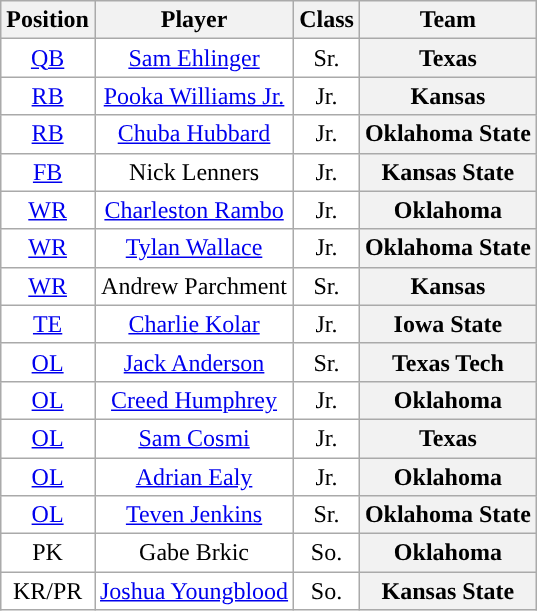<table class="wikitable sortable" border="1">
<tr>
<th>Position</th>
<th>Player</th>
<th>Class</th>
<th>Team</th>
</tr>
<tr>
<td style="text-align:center; background:white"><a href='#'>QB</a></td>
<td style="text-align:center; background:white"><a href='#'>Sam Ehlinger</a></td>
<td style="text-align:center; background:white">Sr.</td>
<th>Texas</th>
</tr>
<tr>
<td style="text-align:center; background:white"><a href='#'>RB</a></td>
<td style="text-align:center; background:white"><a href='#'>Pooka Williams Jr.</a></td>
<td style="text-align:center; background:white">Jr.</td>
<th>Kansas</th>
</tr>
<tr>
<td style="text-align:center; background:white"><a href='#'>RB</a></td>
<td style="text-align:center; background:white"><a href='#'>Chuba Hubbard</a></td>
<td style="text-align:center; background:white">Jr.</td>
<th>Oklahoma State</th>
</tr>
<tr>
<td style="text-align:center; background:white"><a href='#'>FB</a></td>
<td style="text-align:center; background:white">Nick Lenners</td>
<td style="text-align:center; background:white">Jr.</td>
<th>Kansas State</th>
</tr>
<tr>
<td style="text-align:center; background:white"><a href='#'>WR</a></td>
<td style="text-align:center; background:white"><a href='#'>Charleston Rambo</a></td>
<td style="text-align:center; background:white">Jr.</td>
<th>Oklahoma</th>
</tr>
<tr>
<td style="text-align:center; background:white"><a href='#'>WR</a></td>
<td style="text-align:center; background:white"><a href='#'>Tylan Wallace</a></td>
<td style="text-align:center; background:white">Jr.</td>
<th>Oklahoma State</th>
</tr>
<tr>
<td style="text-align:center; background:white"><a href='#'>WR</a></td>
<td style="text-align:center; background:white">Andrew Parchment</td>
<td style="text-align:center; background:white">Sr.</td>
<th>Kansas</th>
</tr>
<tr>
<td style="text-align:center; background:white"><a href='#'>TE</a></td>
<td style="text-align:center; background:white"><a href='#'>Charlie Kolar</a></td>
<td style="text-align:center; background:white">Jr.</td>
<th>Iowa State</th>
</tr>
<tr>
<td style="text-align:center; background:white"><a href='#'>OL</a></td>
<td style="text-align:center; background:white"><a href='#'>Jack Anderson</a></td>
<td style="text-align:center; background:white">Sr.</td>
<th>Texas Tech</th>
</tr>
<tr>
<td style="text-align:center; background:white"><a href='#'>OL</a></td>
<td style="text-align:center; background:white"><a href='#'>Creed Humphrey</a></td>
<td style="text-align:center; background:white">Jr.</td>
<th>Oklahoma</th>
</tr>
<tr>
<td style="text-align:center; background:white"><a href='#'>OL</a></td>
<td style="text-align:center; background:white"><a href='#'>Sam Cosmi</a></td>
<td style="text-align:center; background:white">Jr.</td>
<th>Texas</th>
</tr>
<tr>
<td style="text-align:center; background:white"><a href='#'>OL</a></td>
<td style="text-align:center; background:white"><a href='#'>Adrian Ealy</a></td>
<td style="text-align:center; background:white">Jr.</td>
<th>Oklahoma</th>
</tr>
<tr>
<td style="text-align:center; background:white"><a href='#'>OL</a></td>
<td style="text-align:center; background:white"><a href='#'>Teven Jenkins</a></td>
<td style="text-align:center; background:white">Sr.</td>
<th>Oklahoma State</th>
</tr>
<tr>
<td style="text-align:center; background:white">PK</td>
<td style="text-align:center; background:white">Gabe Brkic</td>
<td style="text-align:center; background:white">So.</td>
<th>Oklahoma</th>
</tr>
<tr>
<td style="text-align:center; background:white">KR/PR</td>
<td style="text-align:center; background:white"><a href='#'>Joshua Youngblood</a></td>
<td style="text-align:center; background:white">So.</td>
<th>Kansas State</th>
</tr>
</table>
